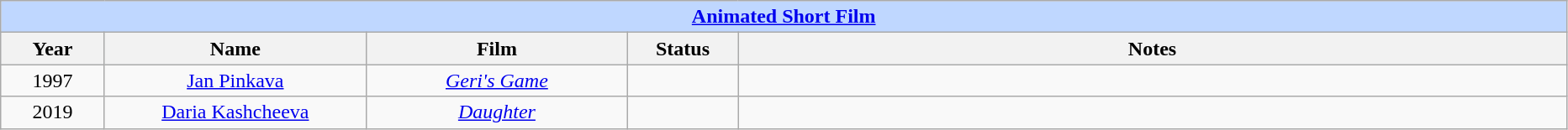<table class="wikitable" style="text-align: center">
<tr style="background:#bfd7ff;">
<td colspan="6" style="text-align:center;"><strong><a href='#'>Animated Short Film</a></strong></td>
</tr>
<tr style="background:#ebf5ff;">
<th style="width:075px;">Year</th>
<th style="width:200px;">Name</th>
<th style="width:200px;">Film</th>
<th style="width:080px;">Status</th>
<th style="width:650px;">Notes</th>
</tr>
<tr>
<td>1997</td>
<td><a href='#'>Jan Pinkava</a></td>
<td><em><a href='#'>Geri's Game</a></em></td>
<td></td>
<td></td>
</tr>
<tr>
<td>2019</td>
<td><a href='#'>Daria Kashcheeva</a></td>
<td><em><a href='#'>Daughter</a></em></td>
<td></td>
<td></td>
</tr>
</table>
